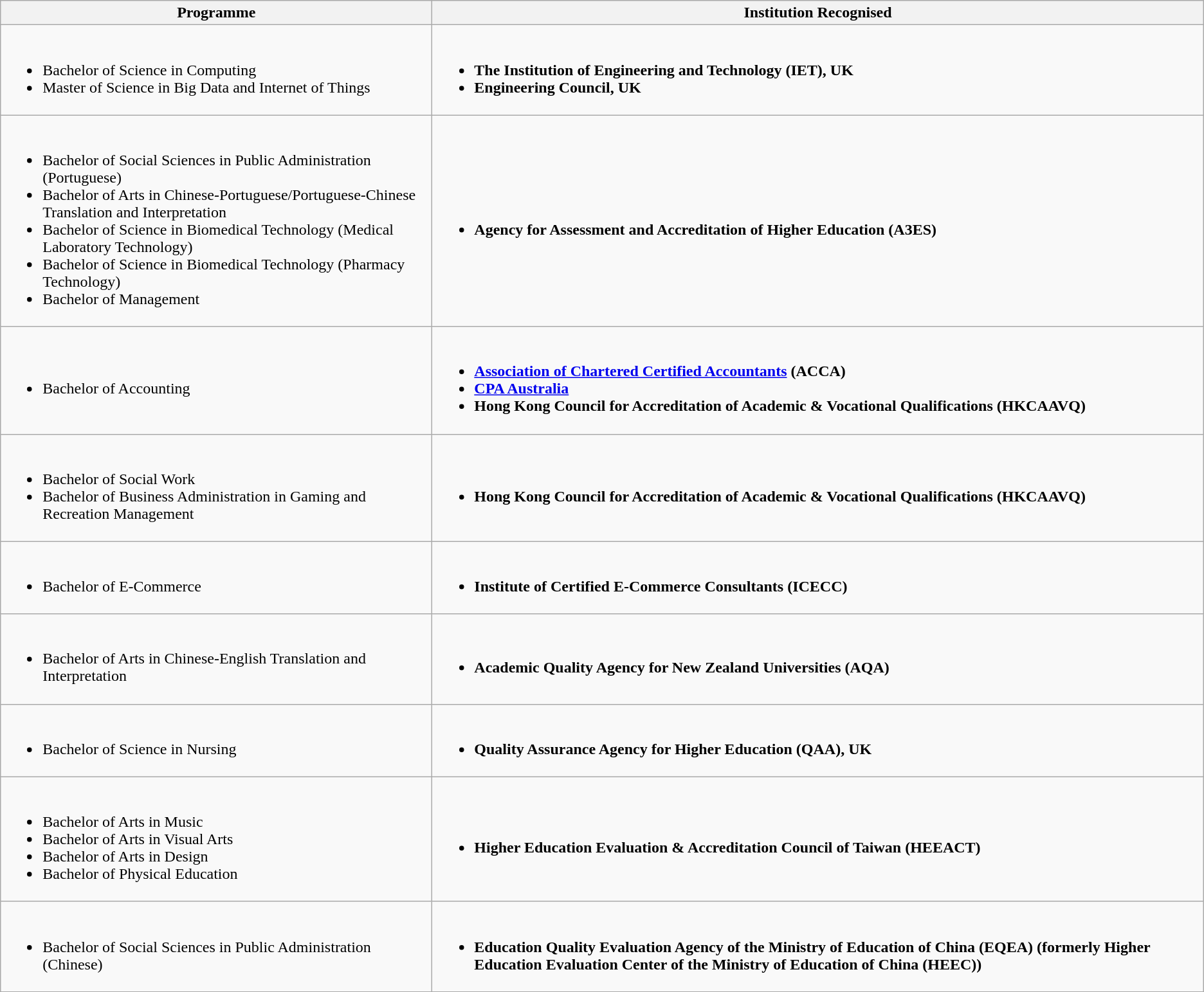<table class="wikitable">
<tr>
<th>Programme</th>
<th>Institution Recognised</th>
</tr>
<tr>
<td><br><ul><li>Bachelor of Science in Computing</li><li>Master of Science in Big Data and Internet of Things</li></ul></td>
<td><br><ul><li><strong>The Institution of Engineering and Technology (IET), UK</strong></li><li><strong>Engineering Council, UK</strong></li></ul></td>
</tr>
<tr>
<td><br><ul><li>Bachelor of Social Sciences in Public Administration (Portuguese)</li><li>Bachelor of Arts in Chinese-Portuguese/Portuguese-Chinese Translation and Interpretation</li><li>Bachelor of Science in Biomedical Technology (Medical Laboratory Technology)</li><li>Bachelor of Science in Biomedical Technology (Pharmacy Technology)</li><li>Bachelor of Management</li></ul></td>
<td><br><ul><li><strong>Agency for Assessment and Accreditation of Higher Education (A3ES)</strong></li></ul></td>
</tr>
<tr>
<td><br><ul><li>Bachelor of Accounting</li></ul></td>
<td><br><ul><li><strong><a href='#'>Association of Chartered Certified Accountants</a> (ACCA)</strong></li><li><strong><a href='#'>CPA Australia</a></strong></li><li><strong>Hong Kong Council for Accreditation of Academic & Vocational Qualifications (HKCAAVQ)</strong></li></ul></td>
</tr>
<tr>
<td><br><ul><li>Bachelor of Social Work</li><li>Bachelor of Business Administration in Gaming and Recreation Management</li></ul></td>
<td><br><ul><li><strong>Hong Kong Council for Accreditation of Academic & Vocational Qualifications (HKCAAVQ)</strong></li></ul></td>
</tr>
<tr>
<td><br><ul><li>Bachelor of E-Commerce</li></ul></td>
<td><br><ul><li><strong>Institute of Certified E-Commerce Consultants (ICECC)</strong></li></ul></td>
</tr>
<tr>
<td><br><ul><li>Bachelor of Arts in Chinese-English Translation and Interpretation</li></ul></td>
<td><br><ul><li><strong>Academic Quality Agency for New Zealand Universities (AQA)</strong></li></ul></td>
</tr>
<tr>
<td><br><ul><li>Bachelor of Science in Nursing</li></ul></td>
<td><br><ul><li><strong>Quality Assurance Agency for Higher Education (QAA), UK</strong></li></ul></td>
</tr>
<tr>
<td><br><ul><li>Bachelor of Arts in Music</li><li>Bachelor of Arts in Visual Arts</li><li>Bachelor of Arts in Design</li><li>Bachelor of Physical Education</li></ul></td>
<td><br><ul><li><strong>Higher Education Evaluation & Accreditation Council of Taiwan (HEEACT)</strong></li></ul></td>
</tr>
<tr>
<td><br><ul><li>Bachelor of Social Sciences in Public Administration (Chinese)</li></ul></td>
<td><br><ul><li><strong>Education Quality Evaluation Agency of the Ministry of Education of China (EQEA) (formerly Higher Education Evaluation Center of the Ministry of Education of China (HEEC))</strong></li></ul></td>
</tr>
</table>
